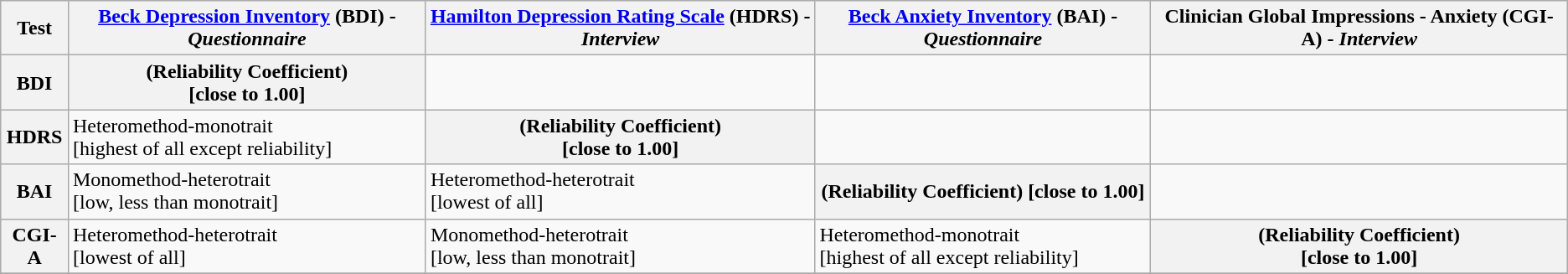<table class="wikitable">
<tr>
<th>Test</th>
<th><a href='#'>Beck Depression Inventory</a> (BDI) - <em>Questionnaire</em></th>
<th><a href='#'>Hamilton Depression Rating Scale</a> (HDRS) - <em>Interview</em></th>
<th><a href='#'>Beck Anxiety Inventory</a> (BAI) - <em>Questionnaire</em></th>
<th>Clinician Global Impressions - Anxiety (CGI-A) - <em>Interview</em></th>
</tr>
<tr>
<th>BDI</th>
<th>(Reliability Coefficient)<br>[close to 1.00]</th>
<td></td>
<td></td>
<td></td>
</tr>
<tr>
<th>HDRS</th>
<td>Heteromethod-monotrait<br>[highest of all except reliability]</td>
<th>(Reliability Coefficient)<br>[close to 1.00]</th>
<td></td>
<td></td>
</tr>
<tr>
<th>BAI</th>
<td>Monomethod-heterotrait<br>[low, less than monotrait]</td>
<td>Heteromethod-heterotrait<br>[lowest of all]</td>
<th>(Reliability Coefficient) [close to 1.00]</th>
<td></td>
</tr>
<tr>
<th>CGI-A</th>
<td>Heteromethod-heterotrait<br>[lowest of all]</td>
<td>Monomethod-heterotrait<br>[low, less than monotrait]</td>
<td>Heteromethod-monotrait<br>[highest of all except reliability]</td>
<th>(Reliability Coefficient)<br>[close to 1.00]</th>
</tr>
<tr>
</tr>
</table>
